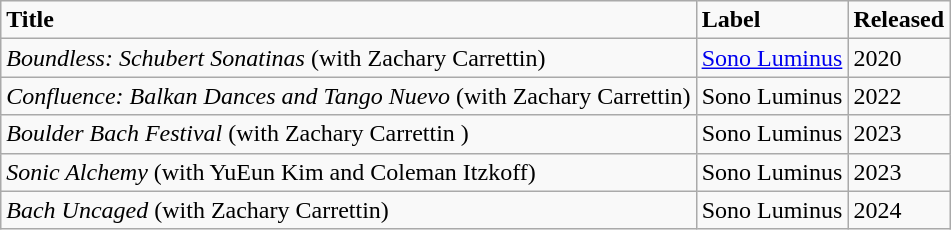<table class="wikitable">
<tr>
<td><strong>Title</strong></td>
<td><strong>Label</strong></td>
<td><strong>Released</strong></td>
</tr>
<tr>
<td><em>Boundless: Schubert Sonatinas</em> (with Zachary Carrettin)</td>
<td><a href='#'>Sono Luminus</a></td>
<td>2020</td>
</tr>
<tr>
<td><em>Confluence: Balkan Dances and Tango Nuevo</em> (with Zachary Carrettin)</td>
<td>Sono Luminus</td>
<td>2022</td>
</tr>
<tr>
<td><em>Boulder Bach Festival</em> (with Zachary Carrettin )</td>
<td>Sono Luminus</td>
<td>2023</td>
</tr>
<tr>
<td><em>Sonic Alchemy</em> (with YuEun Kim and Coleman Itzkoff)</td>
<td>Sono Luminus</td>
<td>2023</td>
</tr>
<tr>
<td><em>Bach Uncaged</em> (with Zachary Carrettin)</td>
<td>Sono Luminus</td>
<td>2024</td>
</tr>
</table>
